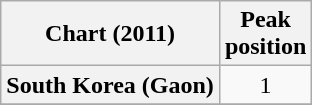<table class="wikitable plainrowheaders" style="text-align:center;">
<tr>
<th>Chart (2011)</th>
<th>Peak<br>position</th>
</tr>
<tr>
<th scope="row">South Korea (Gaon)</th>
<td align="center">1</td>
</tr>
<tr>
</tr>
</table>
